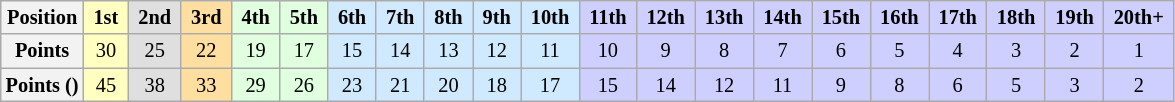<table class="wikitable" style="font-size:85%; text-align:center">
<tr>
<th>Position</th>
<td style="background:#FFFFBF;"> <strong>1st</strong> </td>
<td style="background:#DFDFDF;"> <strong>2nd</strong> </td>
<td style="background:#FFDF9F;"> <strong>3rd</strong> </td>
<td style="background:#DFFFDF;"> <strong>4th</strong> </td>
<td style="background:#DFFFDF;"> <strong>5th</strong> </td>
<td style="background:#CFEAFF;"> <strong>6th</strong> </td>
<td style="background:#CFEAFF;"> <strong>7th</strong> </td>
<td style="background:#CFEAFF;"> <strong>8th</strong> </td>
<td style="background:#CFEAFF;"> <strong>9th</strong> </td>
<td style="background:#CFEAFF;"> <strong>10th</strong> </td>
<td style="background:#CFCFFF;"> <strong>11th</strong> </td>
<td style="background:#CFCFFF;"> <strong>12th</strong> </td>
<td style="background:#CFCFFF;"> <strong>13th</strong> </td>
<td style="background:#CFCFFF;"> <strong>14th</strong> </td>
<td style="background:#CFCFFF;"> <strong>15th</strong> </td>
<td style="background:#CFCFFF;"> <strong>16th</strong> </td>
<td style="background:#CFCFFF;"> <strong>17th</strong> </td>
<td style="background:#CFCFFF;"> <strong>18th</strong> </td>
<td style="background:#CFCFFF;"> <strong>19th</strong> </td>
<td style="background:#CFCFFF;"> <strong>20th+</strong> </td>
</tr>
<tr>
<th>Points</th>
<td style="background:#FFFFBF;">30</td>
<td style="background:#DFDFDF;">25</td>
<td style="background:#FFDF9F;">22</td>
<td style="background:#DFFFDF;">19</td>
<td style="background:#DFFFDF;">17</td>
<td style="background:#CFEAFF;">15</td>
<td style="background:#CFEAFF;">14</td>
<td style="background:#CFEAFF;">13</td>
<td style="background:#CFEAFF;">12</td>
<td style="background:#CFEAFF;">11</td>
<td style="background:#CFCFFF;">10</td>
<td style="background:#CFCFFF;">9</td>
<td style="background:#CFCFFF;">8</td>
<td style="background:#CFCFFF;">7</td>
<td style="background:#CFCFFF;">6</td>
<td style="background:#CFCFFF;">5</td>
<td style="background:#CFCFFF;">4</td>
<td style="background:#CFCFFF;">3</td>
<td style="background:#CFCFFF;">2</td>
<td style="background:#CFCFFF;">1</td>
</tr>
<tr>
<th>Points ()</th>
<td style="background:#FFFFBF;">45</td>
<td style="background:#DFDFDF;">38</td>
<td style="background:#FFDF9F;">33</td>
<td style="background:#DFFFDF;">29</td>
<td style="background:#DFFFDF;">26</td>
<td style="background:#CFEAFF;">23</td>
<td style="background:#CFEAFF;">21</td>
<td style="background:#CFEAFF;">20</td>
<td style="background:#CFEAFF;">18</td>
<td style="background:#CFEAFF;">17</td>
<td style="background:#CFCFFF;">15</td>
<td style="background:#CFCFFF;">14</td>
<td style="background:#CFCFFF;">12</td>
<td style="background:#CFCFFF;">11</td>
<td style="background:#CFCFFF;">9</td>
<td style="background:#CFCFFF;">8</td>
<td style="background:#CFCFFF;">6</td>
<td style="background:#CFCFFF;">5</td>
<td style="background:#CFCFFF;">3</td>
<td style="background:#CFCFFF;">2</td>
</tr>
</table>
